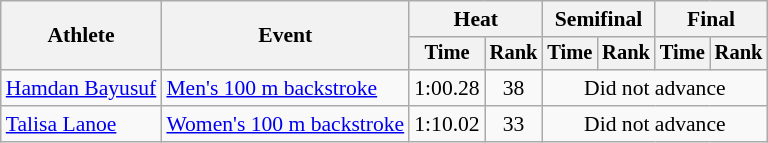<table class=wikitable style="font-size:90%">
<tr>
<th rowspan="2">Athlete</th>
<th rowspan="2">Event</th>
<th colspan="2">Heat</th>
<th colspan="2">Semifinal</th>
<th colspan="2">Final</th>
</tr>
<tr style="font-size:95%">
<th>Time</th>
<th>Rank</th>
<th>Time</th>
<th>Rank</th>
<th>Time</th>
<th>Rank</th>
</tr>
<tr align=center>
<td align=left><a href='#'>Hamdan Bayusuf</a></td>
<td align=left><a href='#'>Men's 100 m backstroke</a></td>
<td>1:00.28</td>
<td>38</td>
<td colspan=4>Did not advance</td>
</tr>
<tr align=center>
<td align=left><a href='#'>Talisa Lanoe</a></td>
<td align=left><a href='#'>Women's 100 m backstroke</a></td>
<td>1:10.02</td>
<td>33</td>
<td colspan=4>Did not advance</td>
</tr>
</table>
